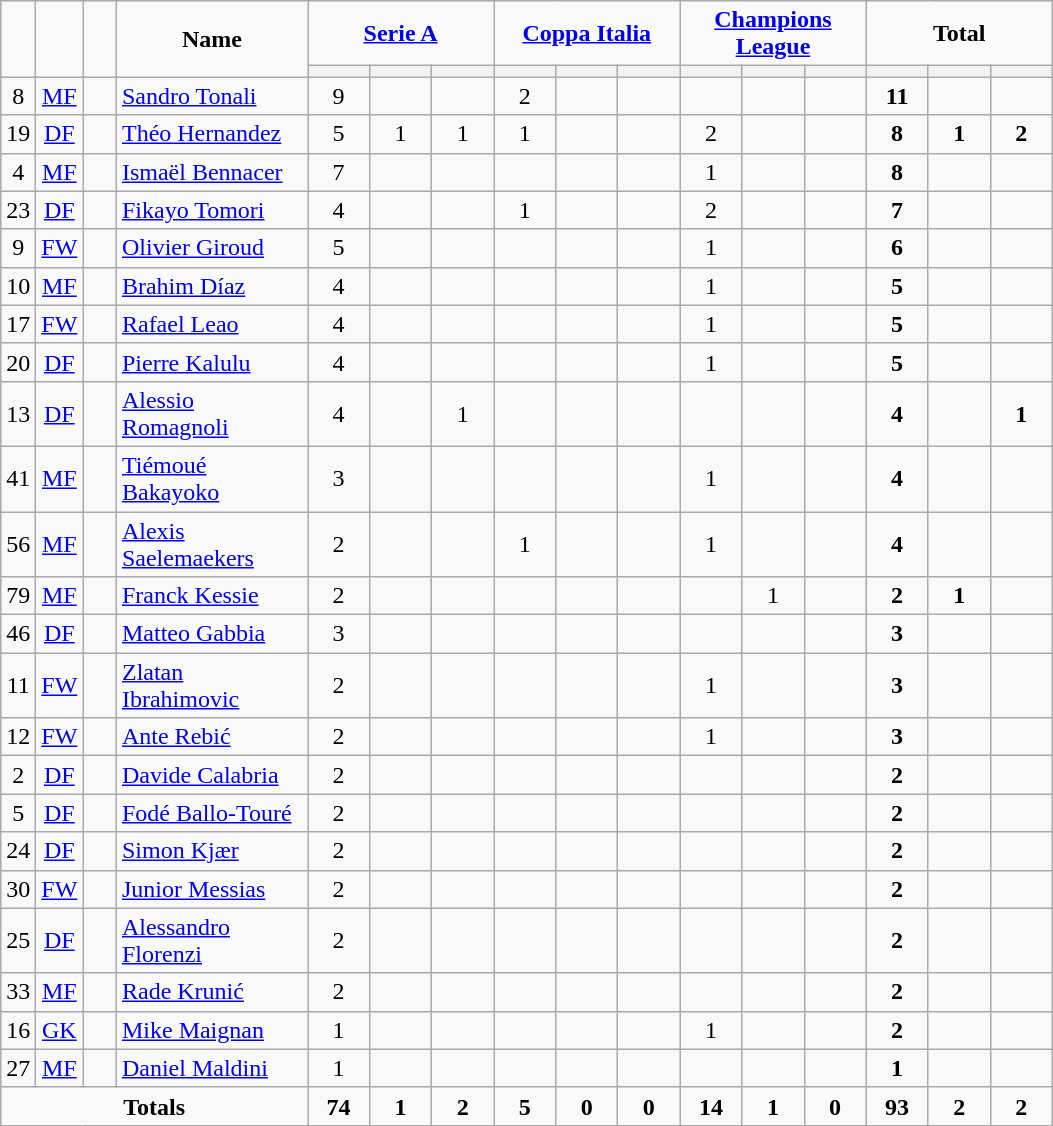<table class="wikitable" style="text-align:center;">
<tr>
<td rowspan="2" ! style="width:15px;"><strong></strong></td>
<td rowspan="2" ! style="width:15px;"><strong></strong></td>
<td rowspan="2" ! style="width:15px;"><strong></strong></td>
<td rowspan="2" ! style="width:120px;"><strong>Name</strong></td>
<td colspan="3"><strong><a href='#'>Serie A</a></strong></td>
<td colspan="3"><strong><a href='#'>Coppa Italia</a></strong></td>
<td colspan="3"><strong><a href='#'>Champions League</a></strong></td>
<td colspan="3"><strong>Total</strong></td>
</tr>
<tr>
<th style="width:34px;" background:#fe9;"></th>
<th style="width:34px;" background:#fe9;"></th>
<th style="width:34px;" background:#ff8888;"></th>
<th style="width:34px;" background:#fe9;"></th>
<th style="width:34px;" background:#fe9;"></th>
<th style="width:34px;" background:#ff8888;"></th>
<th style="width:34px;" background:#fe9;"></th>
<th style="width:34px;" background:#fe9;"></th>
<th style="width:34px;" background:#ff8888;"></th>
<th style="width:34px;" background:#fe9;"></th>
<th style="width:34px;" background:#fe9;"></th>
<th style="width:34px;" background:#ff8888;"></th>
</tr>
<tr>
<td>8</td>
<td><a href='#'>MF</a></td>
<td></td>
<td align=left><a href='#'>Sandro Tonali</a></td>
<td>9</td>
<td></td>
<td></td>
<td>2</td>
<td></td>
<td></td>
<td></td>
<td></td>
<td></td>
<td><strong>11</strong></td>
<td></td>
<td></td>
</tr>
<tr>
<td>19</td>
<td><a href='#'>DF</a></td>
<td></td>
<td align=left><a href='#'>Théo Hernandez</a></td>
<td>5</td>
<td>1</td>
<td>1</td>
<td>1</td>
<td></td>
<td></td>
<td>2</td>
<td></td>
<td></td>
<td><strong>8</strong></td>
<td><strong>1</strong></td>
<td><strong>2</strong></td>
</tr>
<tr>
<td>4</td>
<td><a href='#'>MF</a></td>
<td></td>
<td align=left><a href='#'>Ismaël Bennacer</a></td>
<td>7</td>
<td></td>
<td></td>
<td></td>
<td></td>
<td></td>
<td>1</td>
<td></td>
<td></td>
<td><strong>8</strong></td>
<td></td>
<td></td>
</tr>
<tr>
<td>23</td>
<td><a href='#'>DF</a></td>
<td></td>
<td align=left><a href='#'>Fikayo Tomori</a></td>
<td>4</td>
<td></td>
<td></td>
<td>1</td>
<td></td>
<td></td>
<td>2</td>
<td></td>
<td></td>
<td><strong>7</strong></td>
<td></td>
<td></td>
</tr>
<tr>
<td>9</td>
<td><a href='#'>FW</a></td>
<td></td>
<td align=left><a href='#'>Olivier Giroud</a></td>
<td>5</td>
<td></td>
<td></td>
<td></td>
<td></td>
<td></td>
<td>1</td>
<td></td>
<td></td>
<td><strong>6</strong></td>
<td></td>
<td></td>
</tr>
<tr>
<td>10</td>
<td><a href='#'>MF</a></td>
<td></td>
<td align=left><a href='#'>Brahim Díaz</a></td>
<td>4</td>
<td></td>
<td></td>
<td></td>
<td></td>
<td></td>
<td>1</td>
<td></td>
<td></td>
<td><strong>5</strong></td>
<td></td>
<td></td>
</tr>
<tr>
<td>17</td>
<td><a href='#'>FW</a></td>
<td></td>
<td align=left><a href='#'>Rafael Leao</a></td>
<td>4</td>
<td></td>
<td></td>
<td></td>
<td></td>
<td></td>
<td>1</td>
<td></td>
<td></td>
<td><strong>5</strong></td>
<td></td>
<td></td>
</tr>
<tr>
<td>20</td>
<td><a href='#'>DF</a></td>
<td></td>
<td align=left><a href='#'>Pierre Kalulu</a></td>
<td>4</td>
<td></td>
<td></td>
<td></td>
<td></td>
<td></td>
<td>1</td>
<td></td>
<td></td>
<td><strong>5</strong></td>
<td></td>
<td></td>
</tr>
<tr>
<td>13</td>
<td><a href='#'>DF</a></td>
<td></td>
<td align=left><a href='#'>Alessio Romagnoli</a></td>
<td>4</td>
<td></td>
<td>1</td>
<td></td>
<td></td>
<td></td>
<td></td>
<td></td>
<td></td>
<td><strong>4</strong></td>
<td></td>
<td><strong>1</strong></td>
</tr>
<tr>
<td>41</td>
<td><a href='#'>MF</a></td>
<td></td>
<td align=left><a href='#'>Tiémoué Bakayoko</a></td>
<td>3</td>
<td></td>
<td></td>
<td></td>
<td></td>
<td></td>
<td>1</td>
<td></td>
<td></td>
<td><strong>4</strong></td>
<td></td>
<td></td>
</tr>
<tr>
<td>56</td>
<td><a href='#'>MF</a></td>
<td></td>
<td align=left><a href='#'>Alexis Saelemaekers</a></td>
<td>2</td>
<td></td>
<td></td>
<td>1</td>
<td></td>
<td></td>
<td>1</td>
<td></td>
<td></td>
<td><strong>4</strong></td>
<td></td>
<td></td>
</tr>
<tr>
<td>79</td>
<td><a href='#'>MF</a></td>
<td></td>
<td align=left><a href='#'>Franck Kessie</a></td>
<td>2</td>
<td></td>
<td></td>
<td></td>
<td></td>
<td></td>
<td></td>
<td>1</td>
<td></td>
<td><strong>2</strong></td>
<td><strong>1</strong></td>
<td></td>
</tr>
<tr>
<td>46</td>
<td><a href='#'>DF</a></td>
<td></td>
<td align=left><a href='#'>Matteo Gabbia</a></td>
<td>3</td>
<td></td>
<td></td>
<td></td>
<td></td>
<td></td>
<td></td>
<td></td>
<td></td>
<td><strong>3</strong></td>
<td></td>
<td></td>
</tr>
<tr>
<td>11</td>
<td><a href='#'>FW</a></td>
<td></td>
<td align=left><a href='#'>Zlatan Ibrahimovic</a></td>
<td>2</td>
<td></td>
<td></td>
<td></td>
<td></td>
<td></td>
<td>1</td>
<td></td>
<td></td>
<td><strong>3</strong></td>
<td></td>
<td></td>
</tr>
<tr>
<td>12</td>
<td><a href='#'>FW</a></td>
<td></td>
<td align=left><a href='#'>Ante Rebić</a></td>
<td>2</td>
<td></td>
<td></td>
<td></td>
<td></td>
<td></td>
<td>1</td>
<td></td>
<td></td>
<td><strong>3</strong></td>
<td></td>
<td></td>
</tr>
<tr>
<td>2</td>
<td><a href='#'>DF</a></td>
<td></td>
<td align=left><a href='#'>Davide Calabria</a></td>
<td>2</td>
<td></td>
<td></td>
<td></td>
<td></td>
<td></td>
<td></td>
<td></td>
<td></td>
<td><strong>2</strong></td>
<td></td>
<td></td>
</tr>
<tr>
<td>5</td>
<td><a href='#'>DF</a></td>
<td></td>
<td align=left><a href='#'>Fodé Ballo-Touré</a></td>
<td>2</td>
<td></td>
<td></td>
<td></td>
<td></td>
<td></td>
<td></td>
<td></td>
<td></td>
<td><strong>2</strong></td>
<td></td>
<td></td>
</tr>
<tr>
<td>24</td>
<td><a href='#'>DF</a></td>
<td></td>
<td align=left><a href='#'>Simon Kjær</a></td>
<td>2</td>
<td></td>
<td></td>
<td></td>
<td></td>
<td></td>
<td></td>
<td></td>
<td></td>
<td><strong>2</strong></td>
<td></td>
<td></td>
</tr>
<tr>
<td>30</td>
<td><a href='#'>FW</a></td>
<td></td>
<td align=left><a href='#'>Junior Messias</a></td>
<td>2</td>
<td></td>
<td></td>
<td></td>
<td></td>
<td></td>
<td></td>
<td></td>
<td></td>
<td><strong>2</strong></td>
<td></td>
<td></td>
</tr>
<tr>
<td>25</td>
<td><a href='#'>DF</a></td>
<td></td>
<td align=left><a href='#'>Alessandro Florenzi</a></td>
<td>2</td>
<td></td>
<td></td>
<td></td>
<td></td>
<td></td>
<td></td>
<td></td>
<td></td>
<td><strong>2</strong></td>
<td></td>
<td></td>
</tr>
<tr>
<td>33</td>
<td><a href='#'>MF</a></td>
<td></td>
<td align=left><a href='#'>Rade Krunić</a></td>
<td>2</td>
<td></td>
<td></td>
<td></td>
<td></td>
<td></td>
<td></td>
<td></td>
<td></td>
<td><strong>2</strong></td>
<td></td>
<td></td>
</tr>
<tr>
<td>16</td>
<td><a href='#'>GK</a></td>
<td></td>
<td align=left><a href='#'>Mike Maignan</a></td>
<td>1</td>
<td></td>
<td></td>
<td></td>
<td></td>
<td></td>
<td>1</td>
<td></td>
<td></td>
<td><strong>2</strong></td>
<td></td>
<td></td>
</tr>
<tr>
<td>27</td>
<td><a href='#'>MF</a></td>
<td></td>
<td align=left><a href='#'>Daniel Maldini</a></td>
<td>1</td>
<td></td>
<td></td>
<td></td>
<td></td>
<td></td>
<td></td>
<td></td>
<td></td>
<td><strong>1</strong></td>
<td></td>
<td></td>
</tr>
<tr>
<td colspan=4><strong>Totals</strong></td>
<td><strong>74</strong></td>
<td><strong>1</strong></td>
<td><strong>2</strong></td>
<td><strong>5</strong></td>
<td><strong>0</strong></td>
<td><strong>0</strong></td>
<td><strong>14</strong></td>
<td><strong>1</strong></td>
<td><strong>0</strong></td>
<td><strong>93</strong></td>
<td><strong>2</strong></td>
<td><strong>2</strong></td>
</tr>
</table>
